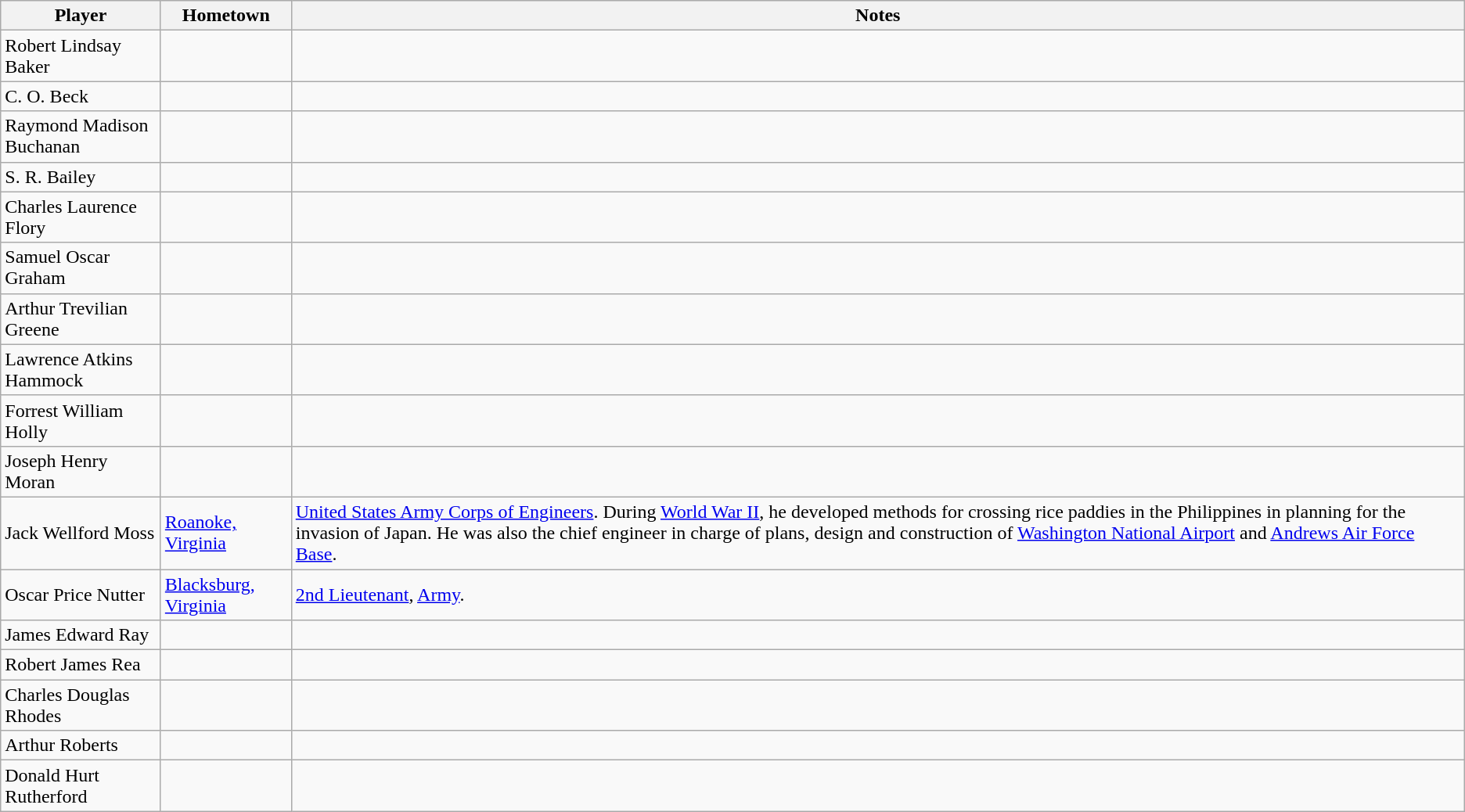<table class="wikitable" border="1">
<tr ;>
<th>Player</th>
<th>Hometown</th>
<th>Notes</th>
</tr>
<tr>
<td>Robert Lindsay Baker</td>
<td></td>
<td></td>
</tr>
<tr>
<td>C. O. Beck</td>
<td></td>
<td></td>
</tr>
<tr>
<td>Raymond Madison Buchanan</td>
<td></td>
<td></td>
</tr>
<tr>
<td>S. R. Bailey</td>
<td></td>
<td></td>
</tr>
<tr>
<td>Charles Laurence Flory</td>
<td></td>
<td></td>
</tr>
<tr>
<td>Samuel Oscar Graham</td>
<td></td>
<td></td>
</tr>
<tr>
<td>Arthur Trevilian Greene</td>
<td></td>
<td></td>
</tr>
<tr>
<td>Lawrence Atkins Hammock</td>
<td></td>
<td></td>
</tr>
<tr>
<td>Forrest William Holly</td>
<td></td>
<td></td>
</tr>
<tr>
<td>Joseph Henry Moran</td>
<td></td>
<td></td>
</tr>
<tr>
<td>Jack Wellford Moss</td>
<td><a href='#'>Roanoke, Virginia</a></td>
<td><a href='#'>United States Army Corps of Engineers</a>. During <a href='#'>World War II</a>, he developed methods for crossing rice paddies in the Philippines in planning for the invasion of Japan. He was also the chief engineer in charge of plans, design and construction of <a href='#'>Washington National Airport</a> and <a href='#'>Andrews Air Force Base</a>.</td>
</tr>
<tr>
<td>Oscar Price Nutter</td>
<td><a href='#'>Blacksburg, Virginia</a></td>
<td><a href='#'>2nd Lieutenant</a>, <a href='#'>Army</a>.</td>
</tr>
<tr>
<td>James Edward Ray</td>
<td></td>
<td></td>
</tr>
<tr>
<td>Robert James Rea</td>
<td></td>
<td></td>
</tr>
<tr>
<td>Charles Douglas Rhodes</td>
<td></td>
<td></td>
</tr>
<tr>
<td>Arthur Roberts</td>
<td></td>
<td></td>
</tr>
<tr>
<td>Donald Hurt Rutherford</td>
<td></td>
<td></td>
</tr>
</table>
